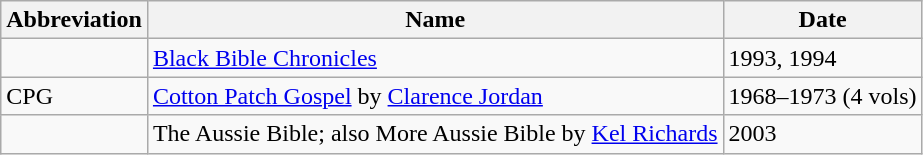<table class="sortable wikitable">
<tr>
<th>Abbreviation</th>
<th>Name</th>
<th>Date</th>
</tr>
<tr>
<td></td>
<td><a href='#'>Black Bible Chronicles</a></td>
<td>1993, 1994</td>
</tr>
<tr>
<td>CPG</td>
<td><a href='#'>Cotton Patch Gospel</a> by <a href='#'>Clarence Jordan</a></td>
<td>1968–1973 (4 vols)</td>
</tr>
<tr>
<td></td>
<td>The Aussie Bible; also More Aussie Bible by <a href='#'>Kel Richards</a></td>
<td>2003</td>
</tr>
</table>
